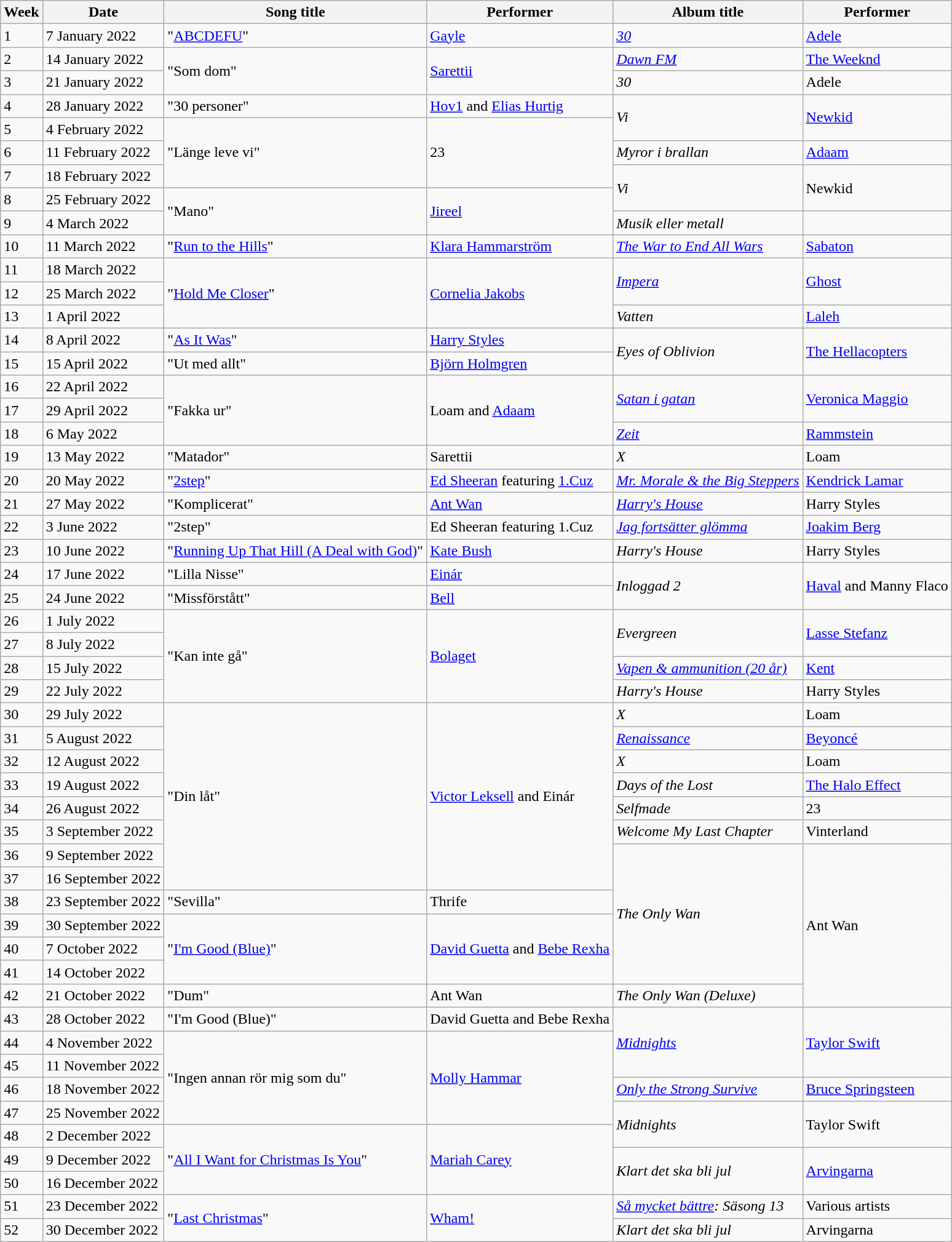<table class="wikitable">
<tr>
<th>Week</th>
<th>Date</th>
<th>Song title</th>
<th>Performer</th>
<th>Album title</th>
<th>Performer</th>
</tr>
<tr>
<td>1</td>
<td>7 January 2022</td>
<td>"<a href='#'>ABCDEFU</a>"</td>
<td><a href='#'>Gayle</a></td>
<td><em><a href='#'>30</a></em></td>
<td><a href='#'>Adele</a></td>
</tr>
<tr>
<td>2</td>
<td>14 January 2022</td>
<td rowspan="2">"Som dom"</td>
<td rowspan="2"><a href='#'>Sarettii</a></td>
<td><em><a href='#'>Dawn FM</a></em></td>
<td><a href='#'>The Weeknd</a></td>
</tr>
<tr>
<td>3</td>
<td>21 January 2022</td>
<td><em>30</em></td>
<td>Adele</td>
</tr>
<tr>
<td>4</td>
<td>28 January 2022</td>
<td>"30 personer"</td>
<td><a href='#'>Hov1</a> and <a href='#'>Elias Hurtig</a></td>
<td rowspan="2"><em>Vi</em></td>
<td rowspan="2"><a href='#'>Newkid</a></td>
</tr>
<tr>
<td>5</td>
<td>4 February 2022</td>
<td rowspan="3">"Länge leve vi"</td>
<td rowspan="3">23</td>
</tr>
<tr>
<td>6</td>
<td>11 February 2022</td>
<td><em>Myror i brallan</em></td>
<td><a href='#'>Adaam</a></td>
</tr>
<tr>
<td>7</td>
<td>18 February 2022</td>
<td rowspan="2"><em>Vi</em></td>
<td rowspan="2">Newkid</td>
</tr>
<tr>
<td>8</td>
<td>25 February 2022</td>
<td rowspan="2">"Mano"</td>
<td rowspan="2"><a href='#'>Jireel</a></td>
</tr>
<tr>
<td>9</td>
<td>4 March 2022</td>
<td><em>Musik eller metall</em></td>
<td></td>
</tr>
<tr>
<td>10</td>
<td>11 March 2022</td>
<td>"<a href='#'>Run to the Hills</a>"</td>
<td><a href='#'>Klara Hammarström</a></td>
<td><em><a href='#'>The War to End All Wars</a></em></td>
<td><a href='#'>Sabaton</a></td>
</tr>
<tr>
<td>11</td>
<td>18 March 2022</td>
<td rowspan="3">"<a href='#'>Hold Me Closer</a>"</td>
<td rowspan="3"><a href='#'>Cornelia Jakobs</a></td>
<td rowspan="2"><em><a href='#'>Impera</a></em></td>
<td rowspan="2"><a href='#'>Ghost</a></td>
</tr>
<tr>
<td>12</td>
<td>25 March 2022</td>
</tr>
<tr>
<td>13</td>
<td>1 April 2022</td>
<td><em>Vatten</em></td>
<td><a href='#'>Laleh</a></td>
</tr>
<tr>
<td>14</td>
<td>8 April 2022</td>
<td>"<a href='#'>As It Was</a>"</td>
<td><a href='#'>Harry Styles</a></td>
<td rowspan="2"><em>Eyes of Oblivion</em></td>
<td rowspan="2"><a href='#'>The Hellacopters</a></td>
</tr>
<tr>
<td>15</td>
<td>15 April 2022</td>
<td>"Ut med allt"</td>
<td><a href='#'>Björn Holmgren</a></td>
</tr>
<tr>
<td>16</td>
<td>22 April 2022</td>
<td rowspan="3">"Fakka ur"</td>
<td rowspan="3">Loam and <a href='#'>Adaam</a></td>
<td rowspan="2"><em><a href='#'>Satan i gatan</a></em></td>
<td rowspan="2"><a href='#'>Veronica Maggio</a></td>
</tr>
<tr>
<td>17</td>
<td>29 April 2022</td>
</tr>
<tr>
<td>18</td>
<td>6 May 2022</td>
<td><em><a href='#'>Zeit</a></em></td>
<td><a href='#'>Rammstein</a></td>
</tr>
<tr>
<td>19</td>
<td>13 May 2022</td>
<td>"Matador"</td>
<td>Sarettii</td>
<td><em>X</em></td>
<td>Loam</td>
</tr>
<tr>
<td>20</td>
<td>20 May 2022</td>
<td>"<a href='#'>2step</a>"</td>
<td><a href='#'>Ed Sheeran</a> featuring <a href='#'>1.Cuz</a></td>
<td><em><a href='#'>Mr. Morale & the Big Steppers</a></em></td>
<td><a href='#'>Kendrick Lamar</a></td>
</tr>
<tr>
<td>21</td>
<td>27 May 2022</td>
<td>"Komplicerat"</td>
<td><a href='#'>Ant Wan</a></td>
<td><em><a href='#'>Harry's House</a></em></td>
<td>Harry Styles</td>
</tr>
<tr>
<td>22</td>
<td>3 June 2022</td>
<td>"2step"</td>
<td>Ed Sheeran featuring 1.Cuz</td>
<td><em><a href='#'>Jag fortsätter glömma</a></em></td>
<td><a href='#'>Joakim Berg</a></td>
</tr>
<tr>
<td>23</td>
<td>10 June 2022</td>
<td>"<a href='#'>Running Up That Hill (A Deal with God)</a>"</td>
<td><a href='#'>Kate Bush</a></td>
<td><em>Harry's House</em></td>
<td>Harry Styles</td>
</tr>
<tr>
<td>24</td>
<td>17 June 2022</td>
<td>"Lilla Nisse"</td>
<td><a href='#'>Einár</a></td>
<td rowspan="2"><em>Inloggad 2</em></td>
<td rowspan="2"><a href='#'>Haval</a> and Manny Flaco</td>
</tr>
<tr>
<td>25</td>
<td>24 June 2022</td>
<td>"Missförstått"</td>
<td><a href='#'>Bell</a></td>
</tr>
<tr>
<td>26</td>
<td>1 July 2022</td>
<td rowspan="4">"Kan inte gå"</td>
<td rowspan="4"><a href='#'>Bolaget</a></td>
<td rowspan="2"><em>Evergreen</em></td>
<td rowspan="2"><a href='#'>Lasse Stefanz</a></td>
</tr>
<tr>
<td>27</td>
<td>8 July 2022</td>
</tr>
<tr>
<td>28</td>
<td>15 July 2022</td>
<td><em><a href='#'>Vapen & ammunition (20 år)</a></em></td>
<td><a href='#'>Kent</a></td>
</tr>
<tr>
<td>29</td>
<td>22 July 2022</td>
<td><em>Harry's House</em></td>
<td>Harry Styles</td>
</tr>
<tr>
<td>30</td>
<td>29 July 2022</td>
<td rowspan="8">"Din låt"</td>
<td rowspan="8"><a href='#'>Victor Leksell</a> and Einár</td>
<td><em>X</em></td>
<td>Loam</td>
</tr>
<tr>
<td>31</td>
<td>5 August 2022</td>
<td><em><a href='#'>Renaissance</a></em></td>
<td><a href='#'>Beyoncé</a></td>
</tr>
<tr>
<td>32</td>
<td>12 August 2022</td>
<td><em>X</em></td>
<td>Loam</td>
</tr>
<tr>
<td>33</td>
<td>19 August 2022</td>
<td><em>Days of the Lost</em></td>
<td><a href='#'>The Halo Effect</a></td>
</tr>
<tr>
<td>34</td>
<td>26 August 2022</td>
<td><em>Selfmade</em></td>
<td>23</td>
</tr>
<tr>
<td>35</td>
<td>3 September 2022</td>
<td><em>Welcome My Last Chapter</em></td>
<td>Vinterland</td>
</tr>
<tr>
<td>36</td>
<td>9 September 2022</td>
<td rowspan="6"><em>The Only Wan</em></td>
<td rowspan="7">Ant Wan</td>
</tr>
<tr>
<td>37</td>
<td>16 September 2022</td>
</tr>
<tr>
<td>38</td>
<td>23 September 2022</td>
<td>"Sevilla"</td>
<td>Thrife</td>
</tr>
<tr>
<td>39</td>
<td>30 September 2022</td>
<td rowspan="3">"<a href='#'>I'm Good (Blue)</a>"</td>
<td rowspan="3"><a href='#'>David Guetta</a> and <a href='#'>Bebe Rexha</a></td>
</tr>
<tr>
<td>40</td>
<td>7 October 2022</td>
</tr>
<tr>
<td>41</td>
<td>14 October 2022</td>
</tr>
<tr>
<td>42</td>
<td>21 October 2022</td>
<td>"Dum"</td>
<td>Ant Wan</td>
<td><em>The Only Wan (Deluxe)</em></td>
</tr>
<tr>
<td>43</td>
<td>28 October 2022</td>
<td>"I'm Good (Blue)"</td>
<td>David Guetta and Bebe Rexha</td>
<td rowspan="3"><em><a href='#'>Midnights</a></em></td>
<td rowspan="3"><a href='#'>Taylor Swift</a></td>
</tr>
<tr>
<td>44</td>
<td>4 November 2022</td>
<td rowspan="4">"Ingen annan rör mig som du"</td>
<td rowspan="4"><a href='#'>Molly Hammar</a></td>
</tr>
<tr>
<td>45</td>
<td>11 November 2022</td>
</tr>
<tr>
<td>46</td>
<td>18 November 2022</td>
<td><em><a href='#'>Only the Strong Survive</a></em></td>
<td><a href='#'>Bruce Springsteen</a></td>
</tr>
<tr>
<td>47</td>
<td>25 November 2022</td>
<td rowspan="2"><em>Midnights</em></td>
<td rowspan="2">Taylor Swift</td>
</tr>
<tr>
<td>48</td>
<td>2 December 2022</td>
<td rowspan="3">"<a href='#'>All I Want for Christmas Is You</a>"</td>
<td rowspan="3"><a href='#'>Mariah Carey</a></td>
</tr>
<tr>
<td>49</td>
<td>9 December 2022</td>
<td rowspan="2"><em>Klart det ska bli jul</em></td>
<td rowspan="2"><a href='#'>Arvingarna</a></td>
</tr>
<tr>
<td>50</td>
<td>16 December 2022</td>
</tr>
<tr>
<td>51</td>
<td>23 December 2022</td>
<td rowspan="2">"<a href='#'>Last Christmas</a>"</td>
<td rowspan="2"><a href='#'>Wham!</a></td>
<td><em><a href='#'>Så mycket bättre</a>: Säsong 13</em></td>
<td>Various artists</td>
</tr>
<tr>
<td>52</td>
<td>30 December 2022</td>
<td><em>Klart det ska bli jul</em></td>
<td>Arvingarna</td>
</tr>
</table>
